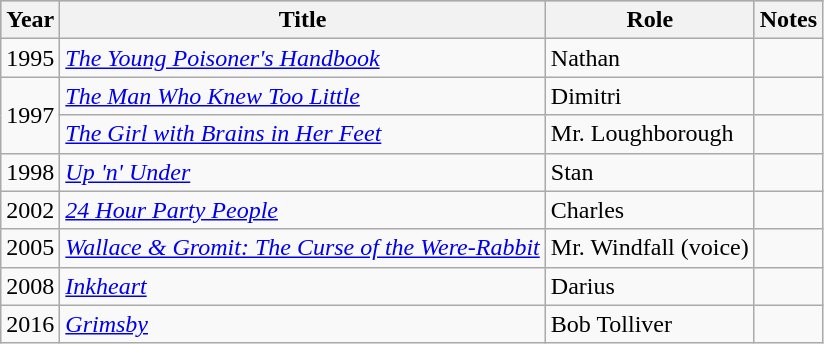<table class="wikitable">
<tr style="background:#b0c4de; text-align:center;">
<th>Year</th>
<th>Title</th>
<th>Role</th>
<th>Notes</th>
</tr>
<tr>
<td>1995</td>
<td><em><a href='#'>The Young Poisoner's Handbook</a></em></td>
<td>Nathan</td>
<td></td>
</tr>
<tr>
<td rowspan=2>1997</td>
<td><em><a href='#'>The Man Who Knew Too Little</a></em></td>
<td>Dimitri</td>
<td></td>
</tr>
<tr>
<td><em><a href='#'>The Girl with Brains in Her Feet</a></em></td>
<td>Mr. Loughborough</td>
<td></td>
</tr>
<tr>
<td>1998</td>
<td><em><a href='#'>Up 'n' Under</a></em></td>
<td>Stan</td>
<td></td>
</tr>
<tr>
<td>2002</td>
<td><em><a href='#'>24 Hour Party People</a></em></td>
<td>Charles</td>
<td></td>
</tr>
<tr>
<td>2005</td>
<td><em><a href='#'>Wallace & Gromit: The Curse of the Were-Rabbit</a></em></td>
<td>Mr. Windfall (voice)</td>
<td></td>
</tr>
<tr>
<td>2008</td>
<td><em><a href='#'>Inkheart</a></em></td>
<td>Darius</td>
<td></td>
</tr>
<tr>
<td>2016</td>
<td><em><a href='#'>Grimsby</a></em></td>
<td>Bob Tolliver</td>
<td></td>
</tr>
</table>
